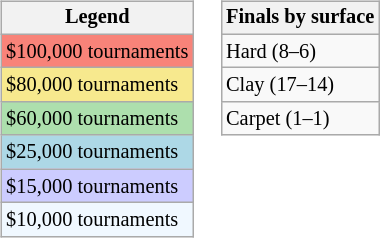<table>
<tr valign=top>
<td><br><table class="wikitable" style=font-size:85%>
<tr>
<th>Legend</th>
</tr>
<tr style="background:#f88379;">
<td>$100,000 tournaments</td>
</tr>
<tr style="background:#f7e98e;">
<td>$80,000 tournaments</td>
</tr>
<tr style="background:#addfad;">
<td>$60,000 tournaments</td>
</tr>
<tr style="background:lightblue;">
<td>$25,000 tournaments</td>
</tr>
<tr style="background:#ccccff;">
<td>$15,000 tournaments</td>
</tr>
<tr style="background:#f0f8ff;">
<td>$10,000 tournaments</td>
</tr>
</table>
</td>
<td><br><table class="wikitable" style=font-size:85%>
<tr>
<th>Finals by surface</th>
</tr>
<tr>
<td>Hard (8–6)</td>
</tr>
<tr>
<td>Clay (17–14)</td>
</tr>
<tr>
<td>Carpet (1–1)</td>
</tr>
</table>
</td>
</tr>
</table>
